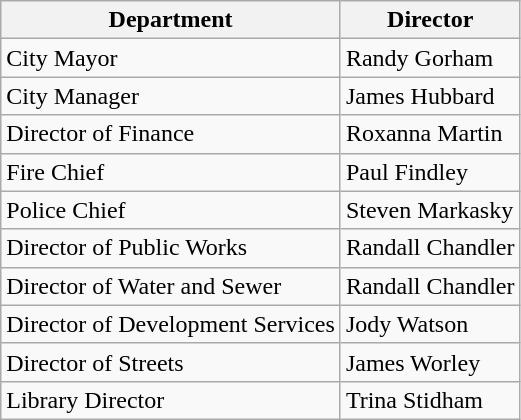<table class="wikitable" border="1">
<tr>
<th>Department</th>
<th>Director</th>
</tr>
<tr>
<td>City Mayor</td>
<td>Randy Gorham</td>
</tr>
<tr>
<td>City Manager</td>
<td>James Hubbard</td>
</tr>
<tr>
<td>Director of Finance</td>
<td>Roxanna Martin</td>
</tr>
<tr>
<td>Fire Chief</td>
<td>Paul Findley</td>
</tr>
<tr>
<td>Police Chief</td>
<td>Steven Markasky</td>
</tr>
<tr>
<td>Director of Public Works</td>
<td>Randall Chandler</td>
</tr>
<tr>
<td>Director of Water and Sewer</td>
<td>Randall Chandler</td>
</tr>
<tr>
<td>Director of Development Services</td>
<td>Jody Watson</td>
</tr>
<tr>
<td>Director of Streets</td>
<td>James Worley</td>
</tr>
<tr>
<td>Library Director</td>
<td>Trina Stidham</td>
</tr>
</table>
